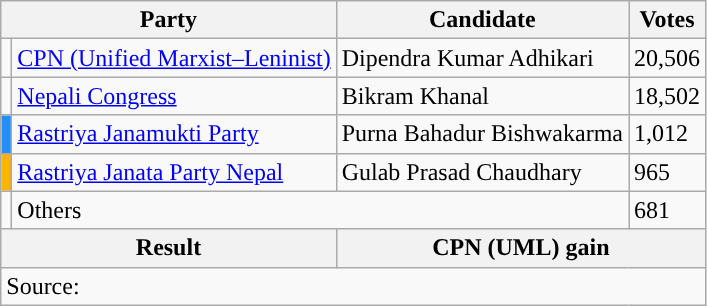<table class="wikitable">
<tr>
<th colspan="2">Party</th>
<th>Candidate</th>
<th>Votes</th>
</tr>
<tr>
<td style="background-color:"></td>
<td><a href='#'>CPN (Unified Marxist–Leninist)</a></td>
<td>Dipendra Kumar Adhikari</td>
<td>20,506</td>
</tr>
<tr>
<td style="background-color:"></td>
<td><a href='#'>Nepali Congress</a></td>
<td>Bikram Khanal</td>
<td>18,502</td>
</tr>
<tr>
<td style="background-color:dodgerblue"></td>
<td><a href='#'>Rastriya Janamukti Party</a></td>
<td>Purna Bahadur Bishwakarma</td>
<td>1,012</td>
</tr>
<tr>
<td style="background-color:#FFb300"></td>
<td><a href='#'>Rastriya Janata Party Nepal</a></td>
<td>Gulab Prasad Chaudhary</td>
<td>965</td>
</tr>
<tr>
<td></td>
<td colspan="2">Others</td>
<td>681</td>
</tr>
<tr>
<th colspan="2">Result</th>
<th colspan="2">CPN (UML) gain</th>
</tr>
<tr>
<td colspan="4">Source: </td>
</tr>
</table>
